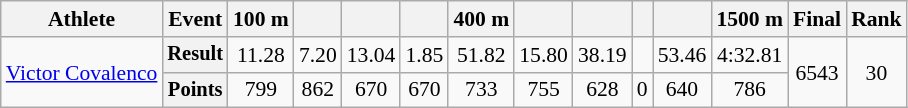<table class="wikitable" style="font-size:90%">
<tr>
<th>Athlete</th>
<th>Event</th>
<th>100 m</th>
<th></th>
<th></th>
<th></th>
<th>400 m</th>
<th></th>
<th></th>
<th></th>
<th></th>
<th>1500 m</th>
<th>Final</th>
<th>Rank</th>
</tr>
<tr align=center>
<td rowspan=2 align=left><a href='#'>Victor Covalenco</a></td>
<th style="font-size:95%">Result</th>
<td>11.28</td>
<td>7.20</td>
<td>13.04</td>
<td>1.85</td>
<td>51.82</td>
<td>15.80</td>
<td>38.19</td>
<td></td>
<td>53.46</td>
<td>4:32.81</td>
<td rowspan=2>6543</td>
<td rowspan=2>30</td>
</tr>
<tr align=center>
<th style="font-size:95%">Points</th>
<td>799</td>
<td>862</td>
<td>670</td>
<td>670</td>
<td>733</td>
<td>755</td>
<td>628</td>
<td>0</td>
<td>640</td>
<td>786</td>
</tr>
</table>
